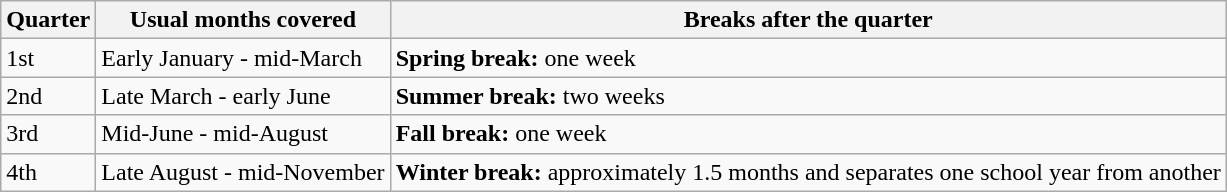<table class="wikitable">
<tr>
<th>Quarter</th>
<th>Usual months covered</th>
<th>Breaks after the quarter</th>
</tr>
<tr>
<td>1st</td>
<td>Early January - mid-March</td>
<td><strong>Spring break:</strong> one week</td>
</tr>
<tr>
<td>2nd</td>
<td>Late March - early June</td>
<td><strong>Summer break:</strong> two weeks</td>
</tr>
<tr>
<td>3rd</td>
<td>Mid-June - mid-August</td>
<td><strong>Fall break:</strong> one week</td>
</tr>
<tr>
<td>4th</td>
<td>Late August - mid-November</td>
<td><strong>Winter break:</strong> approximately 1.5 months and separates one school year from another</td>
</tr>
</table>
